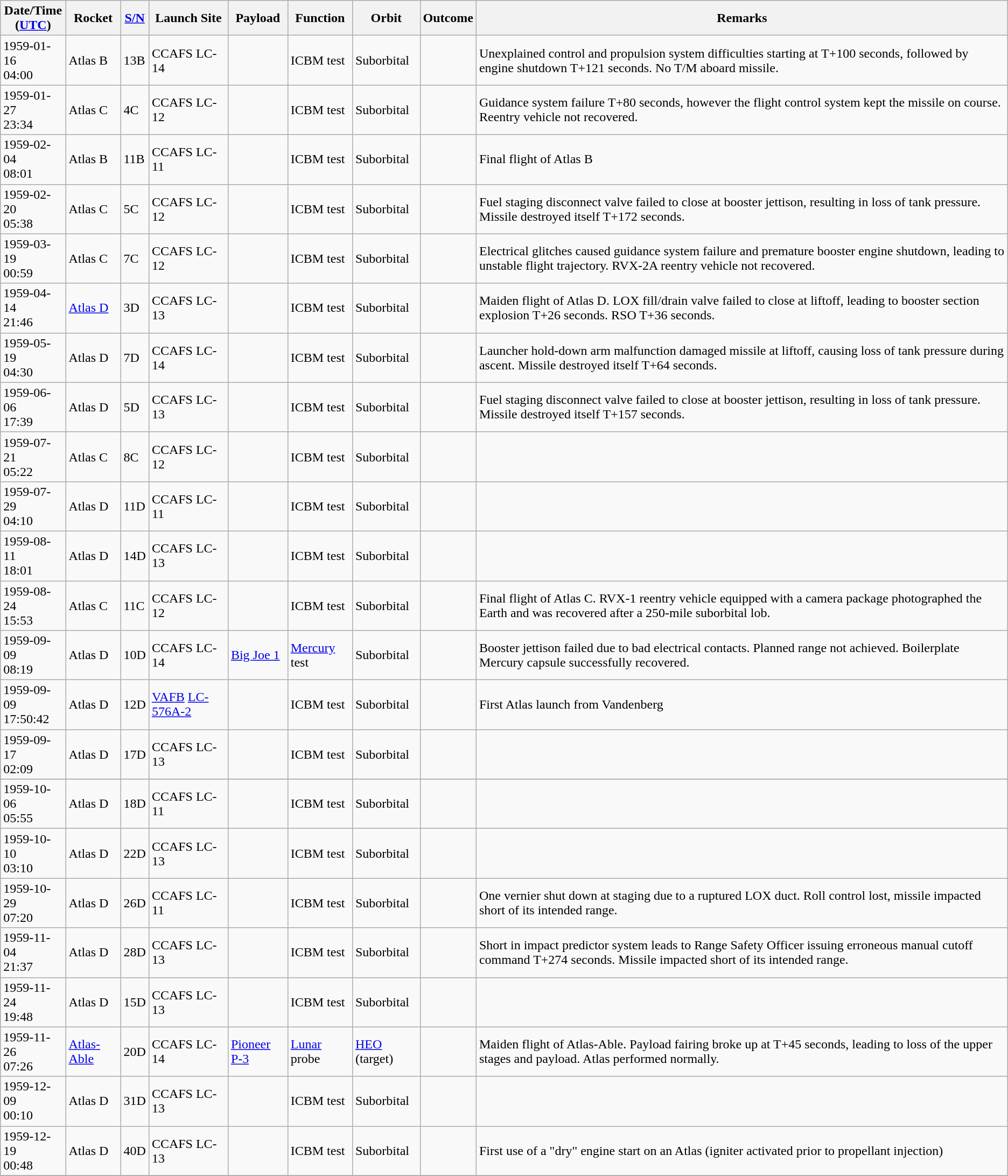<table class="wikitable" style="margin: 1em 1em 1em 0";>
<tr>
<th>Date/Time<br>(<a href='#'>UTC</a>)</th>
<th>Rocket</th>
<th><a href='#'>S/N</a></th>
<th>Launch Site</th>
<th>Payload</th>
<th>Function</th>
<th>Orbit</th>
<th>Outcome</th>
<th>Remarks</th>
</tr>
<tr>
<td>1959-01-16<br>04:00</td>
<td>Atlas B</td>
<td>13B</td>
<td>CCAFS LC-14</td>
<td></td>
<td>ICBM test</td>
<td>Suborbital</td>
<td></td>
<td>Unexplained control and propulsion system difficulties starting at T+100 seconds, followed by engine shutdown T+121 seconds. No T/M aboard missile.</td>
</tr>
<tr>
<td>1959-01-27<br>23:34</td>
<td>Atlas C</td>
<td>4C</td>
<td>CCAFS LC-12</td>
<td></td>
<td>ICBM test</td>
<td>Suborbital</td>
<td></td>
<td>Guidance system failure T+80 seconds, however the flight control system kept the missile on course. Reentry vehicle not recovered.</td>
</tr>
<tr>
<td>1959-02-04<br>08:01</td>
<td>Atlas B</td>
<td>11B</td>
<td>CCAFS LC-11</td>
<td></td>
<td>ICBM test</td>
<td>Suborbital</td>
<td></td>
<td>Final flight of Atlas B</td>
</tr>
<tr>
<td>1959-02-20<br>05:38</td>
<td>Atlas C</td>
<td>5C</td>
<td>CCAFS LC-12</td>
<td></td>
<td>ICBM test</td>
<td>Suborbital</td>
<td></td>
<td>Fuel staging disconnect valve failed to close at booster jettison, resulting in loss of tank pressure. Missile destroyed itself T+172 seconds.</td>
</tr>
<tr>
<td>1959-03-19<br>00:59</td>
<td>Atlas C</td>
<td>7C</td>
<td>CCAFS LC-12</td>
<td></td>
<td>ICBM test</td>
<td>Suborbital</td>
<td></td>
<td>Electrical glitches caused guidance system failure and premature booster engine shutdown, leading to unstable flight trajectory. RVX-2A reentry vehicle not recovered.</td>
</tr>
<tr>
<td>1959-04-14<br>21:46</td>
<td><a href='#'>Atlas D</a></td>
<td>3D</td>
<td>CCAFS LC-13</td>
<td></td>
<td>ICBM test</td>
<td>Suborbital</td>
<td></td>
<td>Maiden flight of Atlas D. LOX fill/drain valve failed to close at liftoff, leading to booster section explosion T+26 seconds. RSO T+36 seconds.</td>
</tr>
<tr id=7D>
<td>1959-05-19<br>04:30</td>
<td>Atlas D</td>
<td>7D</td>
<td>CCAFS LC-14</td>
<td></td>
<td>ICBM test</td>
<td>Suborbital</td>
<td></td>
<td>Launcher hold-down arm malfunction damaged missile at liftoff, causing loss of tank pressure during ascent. Missile destroyed itself T+64 seconds.</td>
</tr>
<tr>
<td>1959-06-06<br>17:39</td>
<td>Atlas D</td>
<td>5D</td>
<td>CCAFS LC-13</td>
<td></td>
<td>ICBM test</td>
<td>Suborbital</td>
<td></td>
<td>Fuel staging disconnect valve failed to close at booster jettison, resulting in loss of tank pressure. Missile destroyed itself T+157 seconds.</td>
</tr>
<tr>
<td>1959-07-21<br>05:22</td>
<td>Atlas C</td>
<td>8C</td>
<td>CCAFS LC-12</td>
<td></td>
<td>ICBM test</td>
<td>Suborbital</td>
<td></td>
<td></td>
</tr>
<tr>
<td>1959-07-29<br>04:10</td>
<td>Atlas D</td>
<td>11D</td>
<td>CCAFS LC-11</td>
<td></td>
<td>ICBM test</td>
<td>Suborbital</td>
<td></td>
<td></td>
</tr>
<tr>
<td>1959-08-11<br>18:01</td>
<td>Atlas D</td>
<td>14D</td>
<td>CCAFS LC-13</td>
<td></td>
<td>ICBM test</td>
<td>Suborbital</td>
<td></td>
<td></td>
</tr>
<tr>
<td>1959-08-24<br>15:53</td>
<td>Atlas C</td>
<td>11C</td>
<td>CCAFS LC-12</td>
<td></td>
<td>ICBM test</td>
<td>Suborbital</td>
<td></td>
<td>Final flight of Atlas C. RVX-1 reentry vehicle equipped with a camera package photographed the Earth and was recovered after a 250-mile suborbital lob.</td>
</tr>
<tr>
<td>1959-09-09<br>08:19</td>
<td>Atlas D</td>
<td>10D</td>
<td>CCAFS LC-14</td>
<td><a href='#'>Big Joe 1</a></td>
<td><a href='#'>Mercury</a> test</td>
<td>Suborbital</td>
<td></td>
<td>Booster jettison failed due to bad electrical contacts. Planned range not achieved. Boilerplate Mercury capsule successfully recovered.</td>
</tr>
<tr>
<td>1959-09-09<br>17:50:42</td>
<td>Atlas D</td>
<td>12D</td>
<td><a href='#'>VAFB</a> <a href='#'>LC-576A-2</a></td>
<td></td>
<td>ICBM test</td>
<td>Suborbital</td>
<td></td>
<td>First Atlas launch from Vandenberg</td>
</tr>
<tr>
<td>1959-09-17<br>02:09</td>
<td>Atlas D</td>
<td>17D</td>
<td>CCAFS LC-13</td>
<td></td>
<td>ICBM test</td>
<td>Suborbital</td>
<td></td>
<td></td>
</tr>
<tr>
</tr>
<tr>
<td>1959-10-06<br>05:55</td>
<td>Atlas D</td>
<td>18D</td>
<td>CCAFS LC-11</td>
<td></td>
<td>ICBM test</td>
<td>Suborbital</td>
<td></td>
<td></td>
</tr>
<tr>
<td>1959-10-10<br>03:10</td>
<td>Atlas D</td>
<td>22D</td>
<td>CCAFS LC-13</td>
<td></td>
<td>ICBM test</td>
<td>Suborbital</td>
<td></td>
<td></td>
</tr>
<tr>
<td>1959-10-29<br>07:20</td>
<td>Atlas D</td>
<td>26D</td>
<td>CCAFS LC-11</td>
<td></td>
<td>ICBM test</td>
<td>Suborbital</td>
<td></td>
<td>One vernier shut down at staging due to a ruptured LOX duct. Roll control lost, missile impacted short of its intended range.</td>
</tr>
<tr>
<td>1959-11-04<br>21:37</td>
<td>Atlas D</td>
<td>28D</td>
<td>CCAFS LC-13</td>
<td></td>
<td>ICBM test</td>
<td>Suborbital</td>
<td></td>
<td>Short in impact predictor system leads to Range Safety Officer issuing erroneous manual cutoff command T+274 seconds. Missile impacted short of its intended range.</td>
</tr>
<tr>
<td>1959-11-24<br>19:48</td>
<td>Atlas D</td>
<td>15D</td>
<td>CCAFS LC-13</td>
<td></td>
<td>ICBM test</td>
<td>Suborbital</td>
<td></td>
<td></td>
</tr>
<tr>
<td>1959-11-26<br>07:26</td>
<td><a href='#'>Atlas-Able</a></td>
<td>20D</td>
<td>CCAFS LC-14</td>
<td><a href='#'>Pioneer P-3</a></td>
<td><a href='#'>Lunar</a> probe</td>
<td><a href='#'>HEO</a> (target)</td>
<td></td>
<td>Maiden flight of Atlas-Able. Payload fairing broke up at T+45 seconds, leading to loss of the upper stages and payload. Atlas performed normally.</td>
</tr>
<tr>
<td>1959-12-09<br>00:10</td>
<td>Atlas D</td>
<td>31D</td>
<td>CCAFS LC-13</td>
<td></td>
<td>ICBM test</td>
<td>Suborbital</td>
<td></td>
<td></td>
</tr>
<tr>
<td>1959-12-19<br>00:48</td>
<td>Atlas D</td>
<td>40D</td>
<td>CCAFS LC-13</td>
<td></td>
<td>ICBM test</td>
<td>Suborbital</td>
<td></td>
<td>First use of a "dry" engine start on an Atlas (igniter activated prior to propellant injection)</td>
</tr>
<tr>
</tr>
</table>
